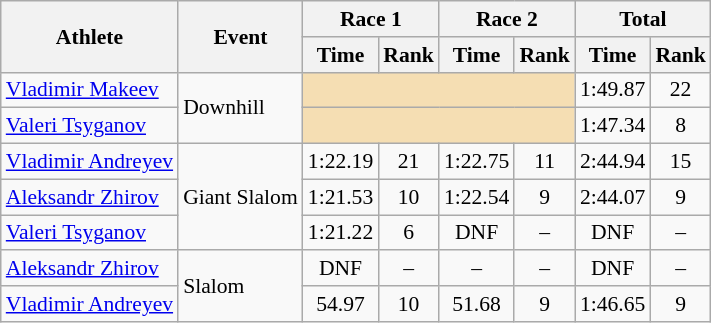<table class="wikitable" style="font-size:90%">
<tr>
<th rowspan="2">Athlete</th>
<th rowspan="2">Event</th>
<th colspan="2">Race 1</th>
<th colspan="2">Race 2</th>
<th colspan="2">Total</th>
</tr>
<tr>
<th>Time</th>
<th>Rank</th>
<th>Time</th>
<th>Rank</th>
<th>Time</th>
<th>Rank</th>
</tr>
<tr>
<td><a href='#'>Vladimir Makeev</a></td>
<td rowspan="2">Downhill</td>
<td colspan="4" bgcolor="wheat"></td>
<td align="center">1:49.87</td>
<td align="center">22</td>
</tr>
<tr>
<td><a href='#'>Valeri Tsyganov</a></td>
<td colspan="4" bgcolor="wheat"></td>
<td align="center">1:47.34</td>
<td align="center">8</td>
</tr>
<tr>
<td><a href='#'>Vladimir Andreyev</a></td>
<td rowspan="3">Giant Slalom</td>
<td align="center">1:22.19</td>
<td align="center">21</td>
<td align="center">1:22.75</td>
<td align="center">11</td>
<td align="center">2:44.94</td>
<td align="center">15</td>
</tr>
<tr>
<td><a href='#'>Aleksandr Zhirov</a></td>
<td align="center">1:21.53</td>
<td align="center">10</td>
<td align="center">1:22.54</td>
<td align="center">9</td>
<td align="center">2:44.07</td>
<td align="center">9</td>
</tr>
<tr>
<td><a href='#'>Valeri Tsyganov</a></td>
<td align="center">1:21.22</td>
<td align="center">6</td>
<td align="center">DNF</td>
<td align="center">–</td>
<td align="center">DNF</td>
<td align="center">–</td>
</tr>
<tr>
<td><a href='#'>Aleksandr Zhirov</a></td>
<td rowspan="2">Slalom</td>
<td align="center">DNF</td>
<td align="center">–</td>
<td align="center">–</td>
<td align="center">–</td>
<td align="center">DNF</td>
<td align="center">–</td>
</tr>
<tr>
<td><a href='#'>Vladimir Andreyev</a></td>
<td align="center">54.97</td>
<td align="center">10</td>
<td align="center">51.68</td>
<td align="center">9</td>
<td align="center">1:46.65</td>
<td align="center">9</td>
</tr>
</table>
